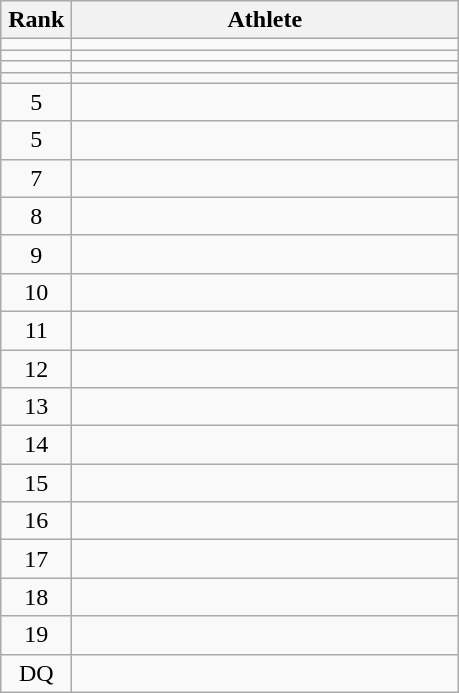<table class="wikitable" style="text-align: center;">
<tr>
<th width=40>Rank</th>
<th width=250>Athlete</th>
</tr>
<tr>
<td></td>
<td align="left"></td>
</tr>
<tr>
<td></td>
<td align="left"></td>
</tr>
<tr>
<td></td>
<td align="left"></td>
</tr>
<tr>
<td></td>
<td align="left"></td>
</tr>
<tr>
<td>5</td>
<td align="left"></td>
</tr>
<tr>
<td>5</td>
<td align="left"></td>
</tr>
<tr>
<td>7</td>
<td align="left"></td>
</tr>
<tr>
<td>8</td>
<td align="left"></td>
</tr>
<tr>
<td>9</td>
<td align="left"></td>
</tr>
<tr>
<td>10</td>
<td align="left"></td>
</tr>
<tr>
<td>11</td>
<td align="left"></td>
</tr>
<tr>
<td>12</td>
<td align="left"></td>
</tr>
<tr>
<td>13</td>
<td align="left"></td>
</tr>
<tr>
<td>14</td>
<td align="left"></td>
</tr>
<tr>
<td>15</td>
<td align="left"></td>
</tr>
<tr>
<td>16</td>
<td align="left"></td>
</tr>
<tr>
<td>17</td>
<td align="left"></td>
</tr>
<tr>
<td>18</td>
<td align="left"></td>
</tr>
<tr>
<td>19</td>
<td align="left"></td>
</tr>
<tr>
<td>DQ</td>
<td align="left"></td>
</tr>
</table>
